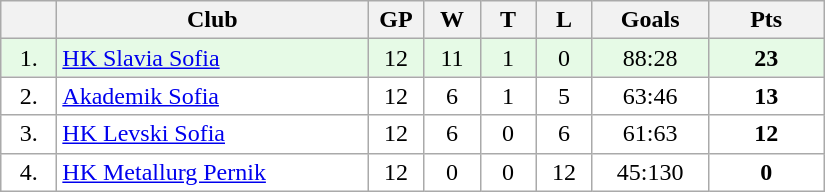<table class="wikitable">
<tr>
<th width="30"></th>
<th width="200">Club</th>
<th width="30">GP</th>
<th width="30">W</th>
<th width="30">T</th>
<th width="30">L</th>
<th width="70">Goals</th>
<th width="70">Pts</th>
</tr>
<tr bgcolor="#e6fae6" align="center">
<td>1.</td>
<td align="left"><a href='#'>HK Slavia Sofia</a></td>
<td>12</td>
<td>11</td>
<td>1</td>
<td>0</td>
<td>88:28</td>
<td><strong>23</strong></td>
</tr>
<tr bgcolor="#FFFFFF" align="center">
<td>2.</td>
<td align="left"><a href='#'>Akademik Sofia</a></td>
<td>12</td>
<td>6</td>
<td>1</td>
<td>5</td>
<td>63:46</td>
<td><strong>13</strong></td>
</tr>
<tr bgcolor="#FFFFFF" align="center">
<td>3.</td>
<td align="left"><a href='#'>HK Levski Sofia</a></td>
<td>12</td>
<td>6</td>
<td>0</td>
<td>6</td>
<td>61:63</td>
<td><strong>12</strong></td>
</tr>
<tr bgcolor="#FFFFFF" align="center">
<td>4.</td>
<td align="left"><a href='#'>HK Metallurg Pernik</a></td>
<td>12</td>
<td>0</td>
<td>0</td>
<td>12</td>
<td>45:130</td>
<td><strong>0</strong></td>
</tr>
</table>
